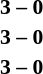<table width=100% cellspacing=1>
<tr>
<th width=20%></th>
<th width=12%></th>
<th width=20%></th>
<th width=33%></th>
<td></td>
</tr>
<tr style=font-size:90%>
<td align=right></td>
<td align=center><strong>3 – 0</strong></td>
<td><strong></strong></td>
<td></td>
<td></td>
</tr>
<tr style=font-size:90%>
<td align=right></td>
<td align=center><strong>3 – 0</strong></td>
<td><strong></strong></td>
<td></td>
<td></td>
</tr>
<tr style=font-size:90%>
<td align=right><strong></strong></td>
<td align=center><strong>3 – 0</strong></td>
<td></td>
<td></td>
</tr>
</table>
